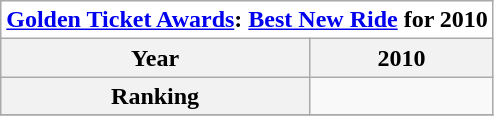<table class="wikitable">
<tr>
<th style="text-align:center; background:white;" colspan="500"><a href='#'>Golden Ticket Awards</a>: <a href='#'>Best New Ride</a> for 2010</th>
</tr>
<tr style="background:#white;">
<th style="text-align:center;">Year</th>
<th>2010</th>
</tr>
<tr>
<th align="center" style="background-color: #white;">Ranking</th>
<td></td>
</tr>
<tr>
</tr>
</table>
